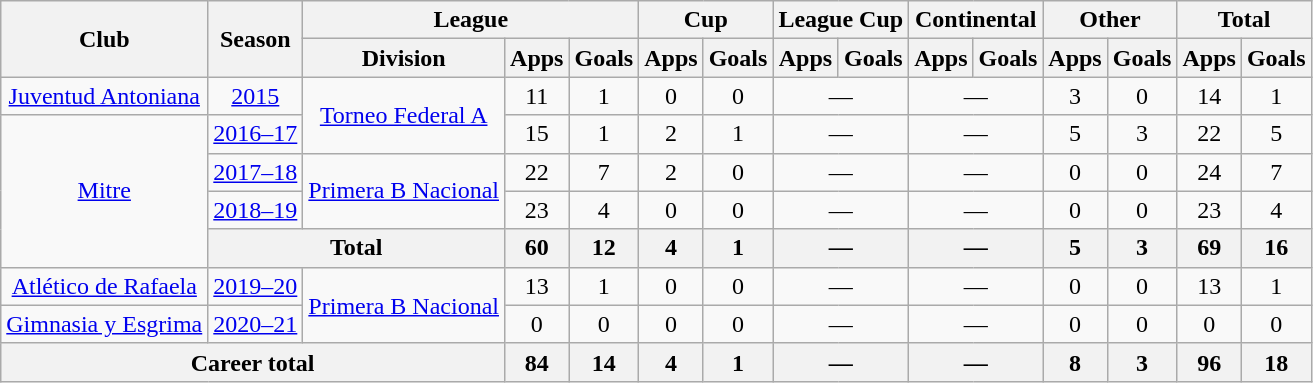<table class="wikitable" style="text-align:center">
<tr>
<th rowspan="2">Club</th>
<th rowspan="2">Season</th>
<th colspan="3">League</th>
<th colspan="2">Cup</th>
<th colspan="2">League Cup</th>
<th colspan="2">Continental</th>
<th colspan="2">Other</th>
<th colspan="2">Total</th>
</tr>
<tr>
<th>Division</th>
<th>Apps</th>
<th>Goals</th>
<th>Apps</th>
<th>Goals</th>
<th>Apps</th>
<th>Goals</th>
<th>Apps</th>
<th>Goals</th>
<th>Apps</th>
<th>Goals</th>
<th>Apps</th>
<th>Goals</th>
</tr>
<tr>
<td rowspan="1"><a href='#'>Juventud Antoniana</a></td>
<td><a href='#'>2015</a></td>
<td rowspan="2"><a href='#'>Torneo Federal A</a></td>
<td>11</td>
<td>1</td>
<td>0</td>
<td>0</td>
<td colspan="2">—</td>
<td colspan="2">—</td>
<td>3</td>
<td>0</td>
<td>14</td>
<td>1</td>
</tr>
<tr>
<td rowspan="4"><a href='#'>Mitre</a></td>
<td><a href='#'>2016–17</a></td>
<td>15</td>
<td>1</td>
<td>2</td>
<td>1</td>
<td colspan="2">—</td>
<td colspan="2">—</td>
<td>5</td>
<td>3</td>
<td>22</td>
<td>5</td>
</tr>
<tr>
<td><a href='#'>2017–18</a></td>
<td rowspan="2"><a href='#'>Primera B Nacional</a></td>
<td>22</td>
<td>7</td>
<td>2</td>
<td>0</td>
<td colspan="2">—</td>
<td colspan="2">—</td>
<td>0</td>
<td>0</td>
<td>24</td>
<td>7</td>
</tr>
<tr>
<td><a href='#'>2018–19</a></td>
<td>23</td>
<td>4</td>
<td>0</td>
<td>0</td>
<td colspan="2">—</td>
<td colspan="2">—</td>
<td>0</td>
<td>0</td>
<td>23</td>
<td>4</td>
</tr>
<tr>
<th colspan="2">Total</th>
<th>60</th>
<th>12</th>
<th>4</th>
<th>1</th>
<th colspan="2">—</th>
<th colspan="2">—</th>
<th>5</th>
<th>3</th>
<th>69</th>
<th>16</th>
</tr>
<tr>
<td rowspan="1"><a href='#'>Atlético de Rafaela</a></td>
<td><a href='#'>2019–20</a></td>
<td rowspan="2"><a href='#'>Primera B Nacional</a></td>
<td>13</td>
<td>1</td>
<td>0</td>
<td>0</td>
<td colspan="2">—</td>
<td colspan="2">—</td>
<td>0</td>
<td>0</td>
<td>13</td>
<td>1</td>
</tr>
<tr>
<td rowspan="1"><a href='#'>Gimnasia y Esgrima</a></td>
<td><a href='#'>2020–21</a></td>
<td>0</td>
<td>0</td>
<td>0</td>
<td>0</td>
<td colspan="2">—</td>
<td colspan="2">—</td>
<td>0</td>
<td>0</td>
<td>0</td>
<td>0</td>
</tr>
<tr>
<th colspan="3">Career total</th>
<th>84</th>
<th>14</th>
<th>4</th>
<th>1</th>
<th colspan="2">—</th>
<th colspan="2">—</th>
<th>8</th>
<th>3</th>
<th>96</th>
<th>18</th>
</tr>
</table>
